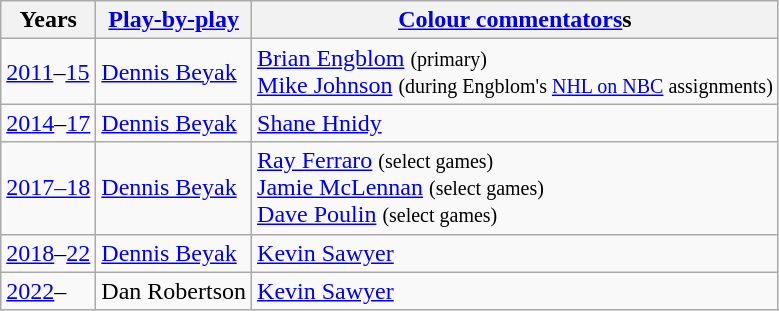<table class="wikitable">
<tr>
<th>Years</th>
<th><a href='#'>Play-by-play</a></th>
<th><a href='#'>Colour commentators</a>s</th>
</tr>
<tr>
<td><a href='#'>2011</a>–<a href='#'>15</a></td>
<td><a href='#'>Dennis Beyak</a></td>
<td><a href='#'>Brian Engblom</a> <small>(primary)</small><br><a href='#'>Mike Johnson</a> <small>(during Engblom's <a href='#'>NHL on NBC</a> assignments)</small></td>
</tr>
<tr>
<td><a href='#'>2014</a>–<a href='#'>17</a></td>
<td><a href='#'>Dennis Beyak</a></td>
<td><a href='#'>Shane Hnidy</a></td>
</tr>
<tr>
<td><a href='#'>2017–18</a></td>
<td><a href='#'>Dennis Beyak</a></td>
<td><a href='#'>Ray Ferraro</a> <small>(select games)</small><br><a href='#'>Jamie McLennan</a> <small>(select games)</small><br><a href='#'>Dave Poulin</a> <small>(select games)</small></td>
</tr>
<tr>
<td><a href='#'>2018</a>–<a href='#'>22</a></td>
<td><a href='#'>Dennis Beyak</a></td>
<td><a href='#'>Kevin Sawyer</a></td>
</tr>
<tr>
<td><a href='#'>2022</a>–</td>
<td>Dan Robertson</td>
<td><a href='#'>Kevin Sawyer</a></td>
</tr>
</table>
